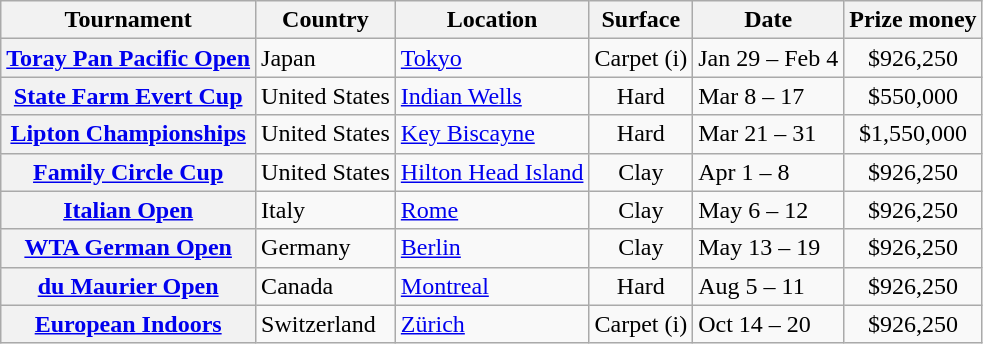<table class="wikitable plainrowheaders nowrap">
<tr>
<th scope="col">Tournament</th>
<th scope="col">Country</th>
<th scope="col">Location</th>
<th scope="col">Surface</th>
<th scope="col">Date</th>
<th scope="col">Prize money</th>
</tr>
<tr>
<th scope="row"><a href='#'>Toray Pan Pacific Open</a></th>
<td>Japan</td>
<td><a href='#'>Tokyo</a></td>
<td align="center">Carpet (i)</td>
<td>Jan 29 – Feb 4</td>
<td align="center">$926,250</td>
</tr>
<tr>
<th scope="row"><a href='#'>State Farm Evert Cup</a></th>
<td>United States</td>
<td><a href='#'>Indian Wells</a></td>
<td align="center">Hard</td>
<td>Mar 8 – 17</td>
<td align="center">$550,000</td>
</tr>
<tr>
<th scope="row"><a href='#'>Lipton Championships</a></th>
<td>United States</td>
<td><a href='#'>Key Biscayne</a></td>
<td align="center">Hard</td>
<td>Mar 21 – 31</td>
<td align="center">$1,550,000</td>
</tr>
<tr>
<th scope="row"><a href='#'>Family Circle Cup</a></th>
<td>United States</td>
<td><a href='#'>Hilton Head Island</a></td>
<td align="center">Clay</td>
<td>Apr 1 – 8</td>
<td align="center">$926,250</td>
</tr>
<tr>
<th scope="row"><a href='#'>Italian Open</a></th>
<td>Italy</td>
<td><a href='#'>Rome</a></td>
<td align="center">Clay</td>
<td>May 6 – 12</td>
<td align="center">$926,250</td>
</tr>
<tr>
<th scope="row"><a href='#'>WTA German Open</a></th>
<td>Germany</td>
<td><a href='#'>Berlin</a></td>
<td align="center">Clay</td>
<td>May 13 – 19</td>
<td align="center">$926,250</td>
</tr>
<tr>
<th scope="row"><a href='#'>du Maurier Open</a></th>
<td>Canada</td>
<td><a href='#'>Montreal</a></td>
<td align="center">Hard</td>
<td>Aug 5 – 11</td>
<td align="center">$926,250</td>
</tr>
<tr>
<th scope="row"><a href='#'>European Indoors</a></th>
<td>Switzerland</td>
<td><a href='#'>Zürich</a></td>
<td align="center">Carpet (i)</td>
<td>Oct 14 – 20</td>
<td align="center">$926,250</td>
</tr>
</table>
